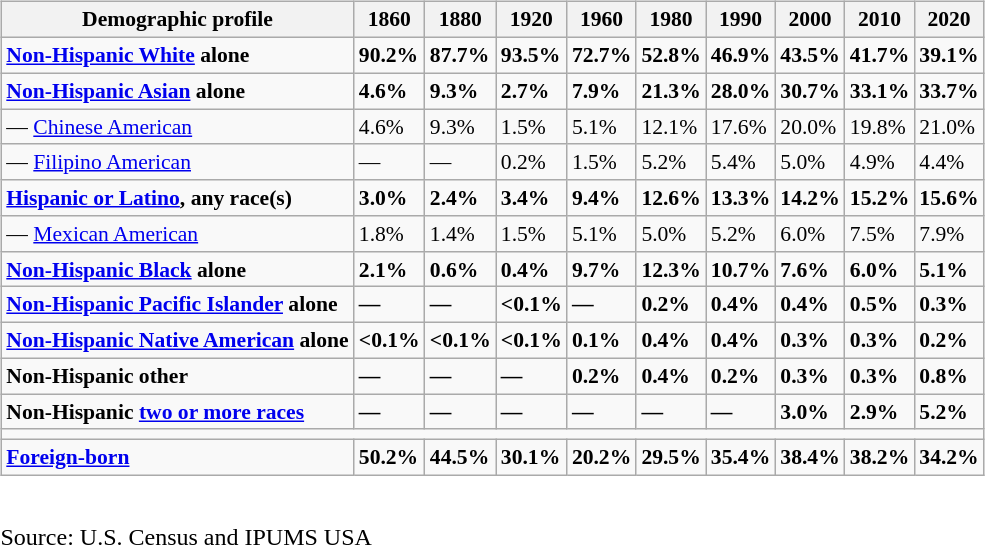<table>
<tr>
<td align="left"><br><table class="wikitable sortable collapsible" style="margin-left:auto;margin-right:auto;text-align: left;font-size: 90%;">
<tr>
<th>Demographic profile</th>
<th>1860</th>
<th>1880</th>
<th>1920</th>
<th>1960</th>
<th>1980</th>
<th>1990</th>
<th>2000</th>
<th>2010</th>
<th>2020</th>
</tr>
<tr>
<td align="left"><strong><a href='#'>Non-Hispanic White</a> alone</strong></td>
<td><strong>90.2%</strong></td>
<td><strong>87.7%</strong></td>
<td><strong>93.5%</strong></td>
<td><strong>72.7%</strong></td>
<td><strong>52.8%</strong></td>
<td><strong>46.9%</strong></td>
<td><strong>43.5%</strong></td>
<td><strong>41.7%</strong></td>
<td><strong>39.1%</strong></td>
</tr>
<tr>
<td align="left"><strong><a href='#'>Non-Hispanic Asian</a> alone</strong></td>
<td><strong>4.6%</strong></td>
<td><strong>9.3%</strong></td>
<td><strong>2.7%</strong></td>
<td><strong>7.9%</strong></td>
<td><strong>21.3%</strong></td>
<td><strong>28.0%</strong></td>
<td><strong>30.7%</strong></td>
<td><strong>33.1%</strong></td>
<td><strong>33.7%</strong></td>
</tr>
<tr>
<td>— <a href='#'>Chinese American</a></td>
<td>4.6%</td>
<td>9.3%</td>
<td>1.5%</td>
<td>5.1%</td>
<td>12.1%</td>
<td>17.6%</td>
<td>20.0%</td>
<td>19.8%</td>
<td>21.0%</td>
</tr>
<tr>
<td>— <a href='#'>Filipino American</a></td>
<td>—</td>
<td>—</td>
<td>0.2%</td>
<td>1.5%</td>
<td>5.2%</td>
<td>5.4%</td>
<td>5.0%</td>
<td>4.9%</td>
<td>4.4%</td>
</tr>
<tr>
<td align="left"><strong><a href='#'>Hispanic or Latino</a>, any race(s)</strong></td>
<td><strong>3.0%</strong></td>
<td><strong>2.4%</strong></td>
<td><strong>3.4%</strong></td>
<td><strong>9.4%</strong></td>
<td><strong>12.6%</strong></td>
<td><strong>13.3%</strong></td>
<td><strong>14.2%</strong></td>
<td><strong>15.2%</strong></td>
<td><strong>15.6%</strong></td>
</tr>
<tr>
<td>— <a href='#'>Mexican American</a></td>
<td>1.8%</td>
<td>1.4%</td>
<td>1.5%</td>
<td>5.1%</td>
<td>5.0%</td>
<td>5.2%</td>
<td>6.0%</td>
<td>7.5%</td>
<td>7.9%</td>
</tr>
<tr>
<td align="left"><strong><a href='#'>Non-Hispanic Black</a> alone</strong></td>
<td><strong>2.1%</strong></td>
<td><strong>0.6%</strong></td>
<td><strong>0.4%</strong></td>
<td><strong>9.7%</strong></td>
<td><strong>12.3%</strong></td>
<td><strong>10.7%</strong></td>
<td><strong>7.6%</strong></td>
<td><strong>6.0%</strong></td>
<td><strong>5.1%</strong></td>
</tr>
<tr>
<td align="left"><strong><a href='#'>Non-Hispanic Pacific Islander</a> alone</strong></td>
<td><strong>—</strong></td>
<td><strong>—</strong></td>
<td><strong><0.1%</strong></td>
<td><strong>—</strong></td>
<td><strong>0.2%</strong></td>
<td><strong>0.4%</strong></td>
<td><strong>0.4%</strong></td>
<td><strong>0.5%</strong></td>
<td><strong>0.3%</strong></td>
</tr>
<tr>
<td align="left"><strong><a href='#'>Non-Hispanic Native American</a> alone</strong></td>
<td><strong><0.1%</strong></td>
<td><strong><0.1%</strong></td>
<td><strong><0.1%</strong></td>
<td><strong>0.1%</strong></td>
<td><strong>0.4%</strong></td>
<td><strong>0.4%</strong></td>
<td><strong>0.3%</strong></td>
<td><strong>0.3%</strong></td>
<td><strong>0.2%</strong></td>
</tr>
<tr>
<td align="left"><strong>Non-Hispanic other</strong></td>
<td><strong>—</strong></td>
<td><strong>—</strong></td>
<td><strong>—</strong></td>
<td><strong>0.2%</strong></td>
<td><strong>0.4%</strong></td>
<td><strong>0.2%</strong></td>
<td><strong>0.3%</strong></td>
<td><strong>0.3%</strong></td>
<td><strong>0.8%</strong></td>
</tr>
<tr>
<td align="left"><strong>Non-Hispanic <a href='#'>two or more races</a></strong></td>
<td><strong>—</strong></td>
<td><strong>—</strong></td>
<td><strong>—</strong></td>
<td><strong>—</strong></td>
<td><strong>—</strong></td>
<td><strong>—</strong></td>
<td><strong>3.0%</strong></td>
<td><strong>2.9%</strong></td>
<td><strong>5.2%</strong></td>
</tr>
<tr>
<td colspan="10"></td>
</tr>
<tr>
<td><a href='#'><strong>Foreign-born</strong></a><strong></strong></td>
<td><strong>50.2%</strong></td>
<td><strong>44.5%</strong></td>
<td><strong>30.1%</strong></td>
<td><strong>20.2%</strong></td>
<td><strong>29.5%</strong></td>
<td><strong>35.4%</strong></td>
<td><strong>38.4%</strong></td>
<td><strong>38.2%</strong></td>
<td><strong>34.2%</strong></td>
</tr>
</table>
<br>Source: U.S. Census and IPUMS USA</td>
</tr>
</table>
